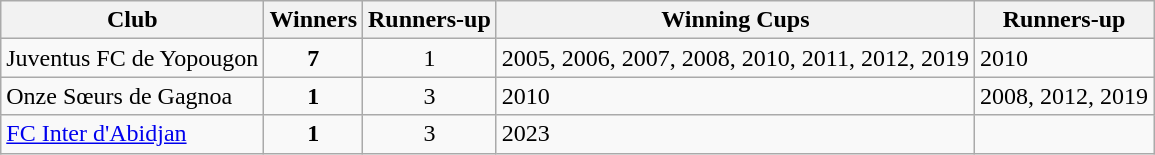<table class="wikitable">
<tr>
<th>Club</th>
<th>Winners</th>
<th>Runners-up</th>
<th>Winning Cups</th>
<th>Runners-up</th>
</tr>
<tr>
<td>Juventus FC de Yopougon</td>
<td align=center><strong>7</strong></td>
<td align=center>1</td>
<td>2005, 2006, 2007, 2008, 2010, 2011, 2012, 2019</td>
<td>2010</td>
</tr>
<tr>
<td>Onze Sœurs de Gagnoa</td>
<td align=center><strong>1</strong></td>
<td align=center>3</td>
<td>2010</td>
<td>2008, 2012, 2019</td>
</tr>
<tr>
<td><a href='#'>FC Inter d'Abidjan</a></td>
<td align=center><strong>1</strong></td>
<td align=center>3</td>
<td>2023</td>
<td></td>
</tr>
</table>
